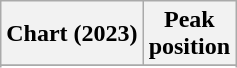<table class="wikitable plainrowheaders" style="text-align:center">
<tr>
<th scope="col">Chart (2023)</th>
<th scope="col">Peak<br>position</th>
</tr>
<tr>
</tr>
<tr>
</tr>
</table>
